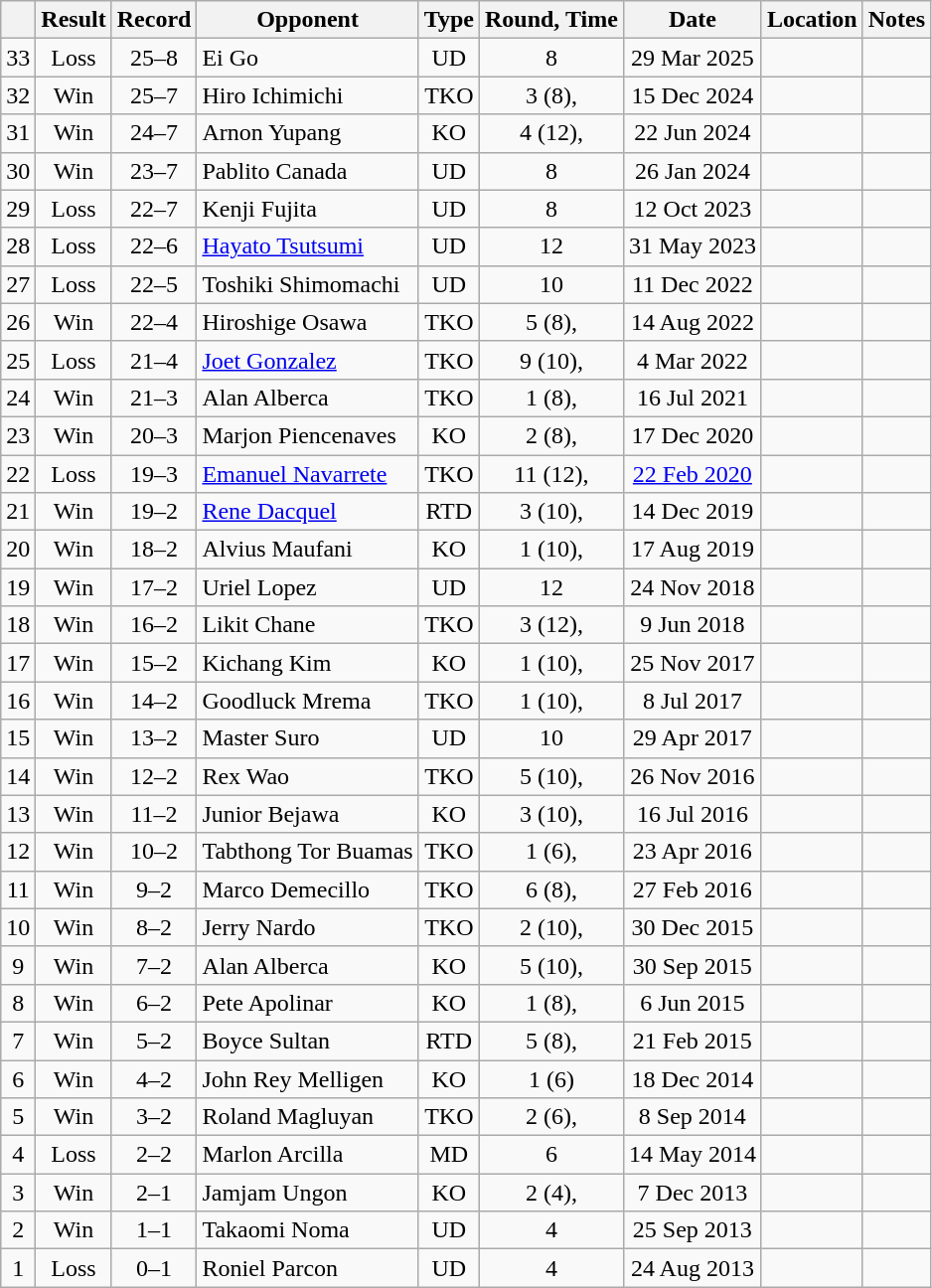<table class="wikitable" style="text-align:center">
<tr>
<th></th>
<th>Result</th>
<th>Record</th>
<th>Opponent</th>
<th>Type</th>
<th>Round, Time</th>
<th>Date</th>
<th>Location</th>
<th>Notes</th>
</tr>
<tr>
<td>33</td>
<td>Loss</td>
<td>25–8</td>
<td align=left>Ei Go</td>
<td>UD</td>
<td>8</td>
<td>29 Mar 2025</td>
<td align=left></td>
<td></td>
</tr>
<tr>
<td>32</td>
<td>Win</td>
<td>25–7</td>
<td align=left>Hiro Ichimichi</td>
<td>TKO</td>
<td>3 (8), </td>
<td>15 Dec 2024</td>
<td align=left></td>
<td></td>
</tr>
<tr>
<td>31</td>
<td>Win</td>
<td>24–7</td>
<td align=left>Arnon Yupang</td>
<td>KO</td>
<td>4 (12), </td>
<td>22 Jun 2024</td>
<td align=left></td>
<td align=left></td>
</tr>
<tr>
<td>30</td>
<td>Win</td>
<td>23–7</td>
<td align=left>Pablito Canada</td>
<td>UD</td>
<td>8</td>
<td>26 Jan 2024</td>
<td align=left></td>
<td></td>
</tr>
<tr>
<td>29</td>
<td>Loss</td>
<td>22–7</td>
<td align=left>Kenji Fujita</td>
<td>UD</td>
<td>8</td>
<td>12 Oct 2023</td>
<td align=left></td>
<td></td>
</tr>
<tr>
<td>28</td>
<td>Loss</td>
<td>22–6</td>
<td align=left><a href='#'>Hayato Tsutsumi</a></td>
<td>UD</td>
<td>12</td>
<td>31 May 2023</td>
<td align=left></td>
<td align=left></td>
</tr>
<tr>
<td>27</td>
<td>Loss</td>
<td>22–5</td>
<td align=left>Toshiki Shimomachi</td>
<td>UD</td>
<td>10</td>
<td>11 Dec 2022</td>
<td align=left></td>
<td></td>
</tr>
<tr>
<td>26</td>
<td>Win</td>
<td>22–4</td>
<td align=left>Hiroshige Osawa</td>
<td>TKO</td>
<td>5 (8), </td>
<td>14 Aug 2022</td>
<td align=left></td>
<td></td>
</tr>
<tr>
<td>25</td>
<td>Loss</td>
<td>21–4</td>
<td align=left><a href='#'>Joet Gonzalez</a></td>
<td>TKO</td>
<td>9 (10), </td>
<td>4 Mar 2022</td>
<td align=left></td>
<td align=left></td>
</tr>
<tr>
<td>24</td>
<td>Win</td>
<td>21–3</td>
<td align=left>Alan Alberca</td>
<td>TKO</td>
<td>1 (8), </td>
<td>16 Jul 2021</td>
<td align=left></td>
<td></td>
</tr>
<tr>
<td>23</td>
<td>Win</td>
<td>20–3</td>
<td align=left>Marjon Piencenaves</td>
<td>KO</td>
<td>2 (8), </td>
<td>17 Dec 2020</td>
<td align=left></td>
<td></td>
</tr>
<tr>
<td>22</td>
<td>Loss</td>
<td>19–3</td>
<td align=left><a href='#'>Emanuel Navarrete</a></td>
<td>TKO</td>
<td>11 (12), </td>
<td><a href='#'>22 Feb 2020</a></td>
<td align=left></td>
<td align=left></td>
</tr>
<tr>
<td>21</td>
<td>Win</td>
<td>19–2</td>
<td align=left><a href='#'>Rene Dacquel</a></td>
<td>RTD</td>
<td>3 (10), </td>
<td>14 Dec 2019</td>
<td align=left></td>
<td></td>
</tr>
<tr>
<td>20</td>
<td>Win</td>
<td>18–2</td>
<td align=left>Alvius Maufani</td>
<td>KO</td>
<td>1 (10), </td>
<td>17 Aug 2019</td>
<td align=left></td>
<td></td>
</tr>
<tr>
<td>19</td>
<td>Win</td>
<td>17–2</td>
<td align=left>Uriel Lopez</td>
<td>UD</td>
<td>12</td>
<td>24 Nov 2018</td>
<td align=left></td>
<td align=left></td>
</tr>
<tr>
<td>18</td>
<td>Win</td>
<td>16–2</td>
<td align=left>Likit Chane</td>
<td>TKO</td>
<td>3 (12), </td>
<td>9 Jun 2018</td>
<td align=left></td>
<td align=left></td>
</tr>
<tr>
<td>17</td>
<td>Win</td>
<td>15–2</td>
<td align=left>Kichang Kim</td>
<td>KO</td>
<td>1 (10), </td>
<td>25 Nov 2017</td>
<td align=left></td>
<td></td>
</tr>
<tr>
<td>16</td>
<td>Win</td>
<td>14–2</td>
<td align=left>Goodluck Mrema</td>
<td>TKO</td>
<td>1 (10), </td>
<td>8 Jul 2017</td>
<td align=left></td>
<td></td>
</tr>
<tr>
<td>15</td>
<td>Win</td>
<td>13–2</td>
<td align=left>Master Suro</td>
<td>UD</td>
<td>10</td>
<td>29 Apr 2017</td>
<td align=left></td>
<td></td>
</tr>
<tr>
<td>14</td>
<td>Win</td>
<td>12–2</td>
<td align=left>Rex Wao</td>
<td>TKO</td>
<td>5 (10), </td>
<td>26 Nov 2016</td>
<td align=left></td>
<td></td>
</tr>
<tr>
<td>13</td>
<td>Win</td>
<td>11–2</td>
<td align="left">Junior Bejawa</td>
<td>KO</td>
<td>3 (10), </td>
<td>16 Jul 2016</td>
<td align="left"></td>
<td></td>
</tr>
<tr>
<td>12</td>
<td>Win</td>
<td>10–2</td>
<td align="left">Tabthong Tor Buamas</td>
<td>TKO</td>
<td>1 (6), </td>
<td>23 Apr 2016</td>
<td align="left"></td>
<td></td>
</tr>
<tr>
<td>11</td>
<td>Win</td>
<td>9–2</td>
<td align="left">Marco Demecillo</td>
<td>TKO</td>
<td>6 (8), </td>
<td>27 Feb 2016</td>
<td align="left"></td>
<td></td>
</tr>
<tr>
<td>10</td>
<td>Win</td>
<td>8–2</td>
<td align="left">Jerry Nardo</td>
<td>TKO</td>
<td>2 (10), </td>
<td>30 Dec 2015</td>
<td align="left"></td>
<td></td>
</tr>
<tr>
<td>9</td>
<td>Win</td>
<td>7–2</td>
<td align="left">Alan Alberca</td>
<td>KO</td>
<td>5 (10), </td>
<td>30 Sep 2015</td>
<td align="left"></td>
<td></td>
</tr>
<tr>
<td>8</td>
<td>Win</td>
<td>6–2</td>
<td align="left">Pete Apolinar</td>
<td>KO</td>
<td>1 (8), </td>
<td>6 Jun 2015</td>
<td align="left"></td>
<td></td>
</tr>
<tr>
<td>7</td>
<td>Win</td>
<td>5–2</td>
<td align="left">Boyce Sultan</td>
<td>RTD</td>
<td>5 (8), </td>
<td>21 Feb 2015</td>
<td align="left"></td>
<td></td>
</tr>
<tr>
<td>6</td>
<td>Win</td>
<td>4–2</td>
<td align="left">John Rey Melligen</td>
<td>KO</td>
<td>1 (6)</td>
<td>18 Dec 2014</td>
<td align="left"></td>
<td></td>
</tr>
<tr>
<td>5</td>
<td>Win</td>
<td>3–2</td>
<td align="left">Roland Magluyan</td>
<td>TKO</td>
<td>2 (6), </td>
<td>8 Sep 2014</td>
<td align="left"></td>
<td></td>
</tr>
<tr>
<td>4</td>
<td>Loss</td>
<td>2–2</td>
<td align="left">Marlon Arcilla</td>
<td>MD</td>
<td>6</td>
<td>14 May 2014</td>
<td align="left"></td>
<td></td>
</tr>
<tr>
<td>3</td>
<td>Win</td>
<td>2–1</td>
<td align="left">Jamjam Ungon</td>
<td>KO</td>
<td>2 (4), </td>
<td>7 Dec 2013</td>
<td align="left"></td>
<td></td>
</tr>
<tr>
<td>2</td>
<td>Win</td>
<td>1–1</td>
<td align="left">Takaomi Noma</td>
<td>UD</td>
<td>4</td>
<td>25 Sep 2013</td>
<td align="left"></td>
<td></td>
</tr>
<tr>
<td>1</td>
<td>Loss</td>
<td>0–1</td>
<td align="left">Roniel Parcon</td>
<td>UD</td>
<td>4</td>
<td>24 Aug 2013</td>
<td align="left"></td>
<td></td>
</tr>
</table>
